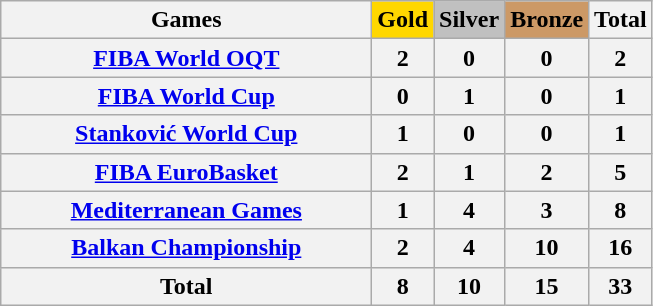<table class="wikitable sortable plainrowheaders" border="1" style="text-align:center;">
<tr>
<th scope="col" style="width:15em;">Games</th>
<th scope="col" style="background-color:gold; font-weight:bold;">Gold</th>
<th scope="col" style="background-color:silver; font-weight:bold;">Silver</th>
<th scope="col" style="background-color:#cc9966; font-weight:bold;">Bronze</th>
<th scope="col">Total</th>
</tr>
<tr>
<th style="text-align:center;"><a href='#'>FIBA World OQT</a></th>
<th>2</th>
<th>0</th>
<th>0</th>
<th>2</th>
</tr>
<tr>
<th style="text-align:center;"><a href='#'>FIBA World Cup</a></th>
<th>0</th>
<th>1</th>
<th>0</th>
<th>1</th>
</tr>
<tr>
<th style="text-align:center;"><a href='#'>Stanković World Cup</a></th>
<th>1</th>
<th>0</th>
<th>0</th>
<th>1</th>
</tr>
<tr>
<th style="text-align:center;"><a href='#'>FIBA EuroBasket</a></th>
<th>2</th>
<th>1</th>
<th>2</th>
<th>5</th>
</tr>
<tr>
<th style="text-align:center;"><a href='#'>Mediterranean Games</a></th>
<th>1</th>
<th>4</th>
<th>3</th>
<th>8</th>
</tr>
<tr>
<th style="text-align:center;"><a href='#'>Balkan Championship</a></th>
<th>2</th>
<th>4</th>
<th>10</th>
<th>16</th>
</tr>
<tr>
<th style="text-align:center;">Total</th>
<th>8</th>
<th>10</th>
<th>15</th>
<th>33</th>
</tr>
</table>
